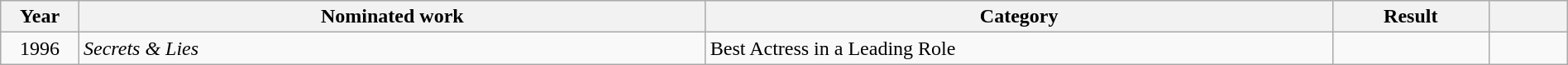<table class="wikitable" style="width:100%;">
<tr>
<th width=5%>Year</th>
<th style="width:40%;">Nominated work</th>
<th style="width:40%;">Category</th>
<th style="width:10%;">Result</th>
<th width=5%></th>
</tr>
<tr>
<td style="text-align:center;">1996</td>
<td style="text-align:left;"><em>Secrets & Lies</em></td>
<td>Best Actress in a Leading Role</td>
<td></td>
<td style="text-align:center;"></td>
</tr>
</table>
